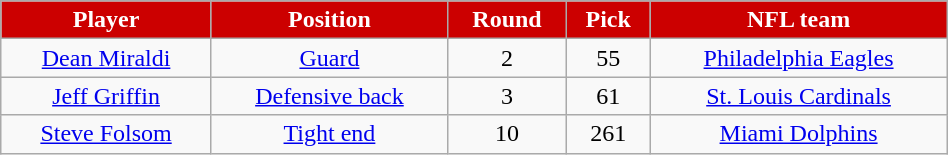<table class="wikitable" width="50%">
<tr align="center" style="background:#CC0000; color:white">
<td><strong>Player</strong></td>
<td><strong>Position</strong></td>
<td><strong>Round</strong></td>
<td><strong>Pick</strong></td>
<td><strong>NFL team</strong></td>
</tr>
<tr align="center">
<td><a href='#'>Dean Miraldi</a></td>
<td><a href='#'>Guard</a></td>
<td>2</td>
<td>55</td>
<td><a href='#'>Philadelphia Eagles</a></td>
</tr>
<tr align="center">
<td><a href='#'>Jeff Griffin</a></td>
<td><a href='#'>Defensive back</a></td>
<td>3</td>
<td>61</td>
<td><a href='#'>St. Louis Cardinals</a></td>
</tr>
<tr align="center">
<td><a href='#'>Steve Folsom</a></td>
<td><a href='#'>Tight end</a></td>
<td>10</td>
<td>261</td>
<td><a href='#'>Miami Dolphins</a></td>
</tr>
</table>
